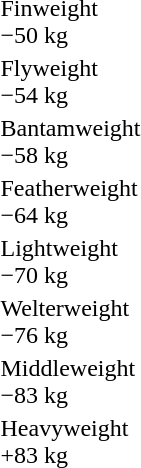<table>
<tr>
<td rowspan=2>Finweight<br>−50 kg</td>
<td rowspan=2></td>
<td rowspan=2></td>
<td></td>
</tr>
<tr>
<td></td>
</tr>
<tr>
<td rowspan=2>Flyweight<br>−54 kg</td>
<td rowspan=2></td>
<td rowspan=2></td>
<td></td>
</tr>
<tr>
<td></td>
</tr>
<tr>
<td rowspan=2>Bantamweight<br>−58 kg</td>
<td rowspan=2></td>
<td rowspan=2></td>
<td></td>
</tr>
<tr>
<td></td>
</tr>
<tr>
<td rowspan=2>Featherweight<br>−64 kg</td>
<td rowspan=2></td>
<td rowspan=2></td>
<td></td>
</tr>
<tr>
<td></td>
</tr>
<tr>
<td rowspan=2>Lightweight<br>−70 kg</td>
<td rowspan=2></td>
<td rowspan=2></td>
<td></td>
</tr>
<tr>
<td></td>
</tr>
<tr>
<td rowspan=2>Welterweight<br>−76 kg</td>
<td rowspan=2></td>
<td rowspan=2></td>
<td></td>
</tr>
<tr>
<td></td>
</tr>
<tr>
<td rowspan=2>Middleweight<br>−83 kg</td>
<td rowspan=2></td>
<td rowspan=2></td>
<td></td>
</tr>
<tr>
<td></td>
</tr>
<tr>
<td rowspan=2>Heavyweight<br>+83 kg</td>
<td rowspan=2></td>
<td rowspan=2></td>
<td></td>
</tr>
<tr>
<td></td>
</tr>
</table>
